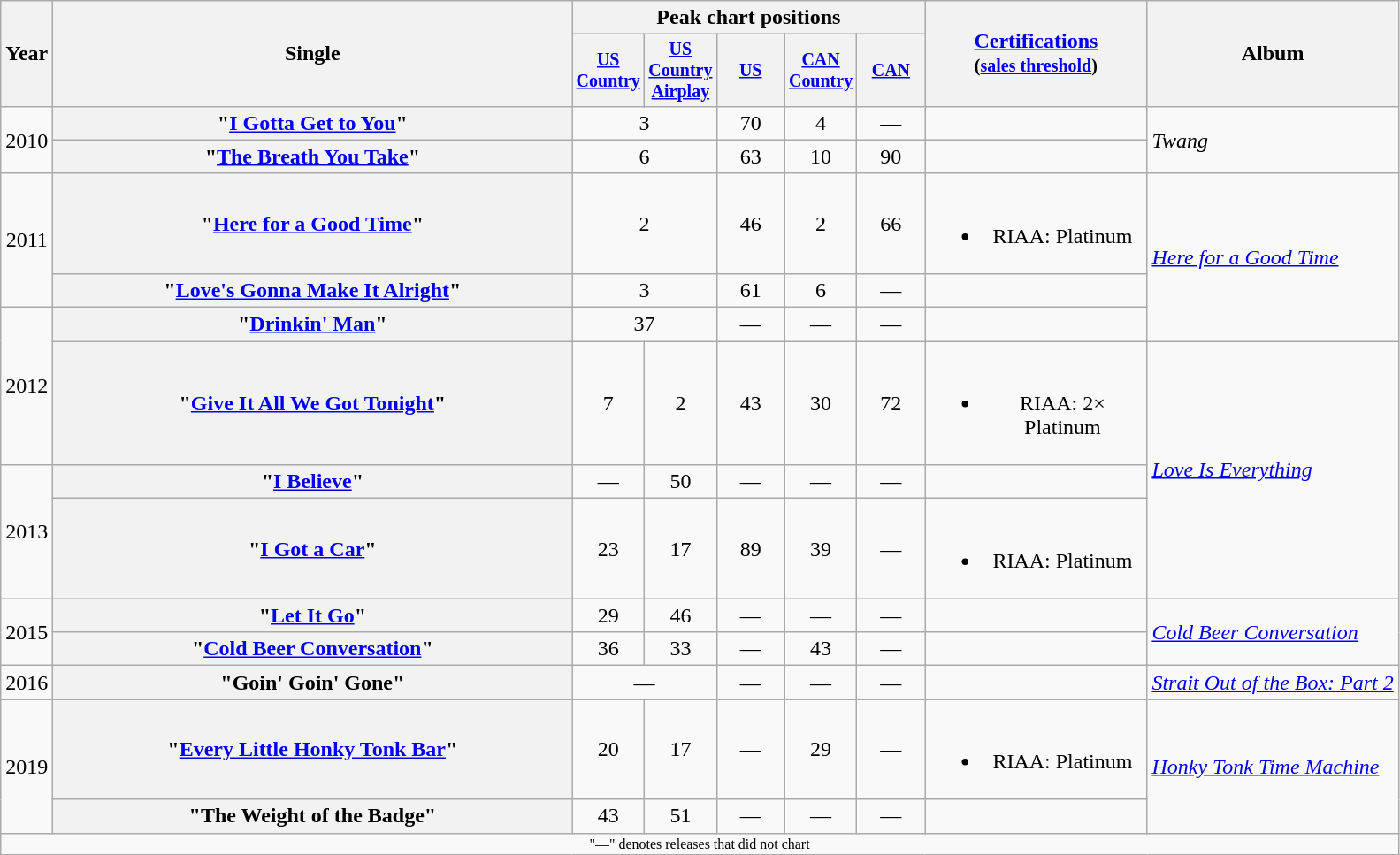<table class="wikitable plainrowheaders" style="text-align:center;">
<tr>
<th rowspan=2>Year</th>
<th rowspan=2 style=width:24em;>Single</th>
<th colspan=5>Peak chart positions</th>
<th rowspan=2 style=width:10em;><a href='#'>Certifications</a><br><small>(<a href='#'>sales threshold</a>)</small></th>
<th rowspan=2>Album</th>
</tr>
<tr style="font-size:smaller;">
<th width=45><a href='#'>US Country</a><br></th>
<th width=45><a href='#'>US Country Airplay</a><br></th>
<th width=45><a href='#'>US</a><br></th>
<th width=45><a href='#'>CAN Country</a><br></th>
<th width=45><a href='#'>CAN</a><br></th>
</tr>
<tr>
<td rowspan=2>2010</td>
<th scope=row>"<a href='#'>I Gotta Get to You</a>"</th>
<td colspan=2>3</td>
<td>70</td>
<td>4</td>
<td>—</td>
<td></td>
<td align="left" rowspan="2"><em>Twang</em></td>
</tr>
<tr>
<th scope=row>"<a href='#'>The Breath You Take</a>"</th>
<td colspan=2>6</td>
<td>63</td>
<td>10</td>
<td>90</td>
<td></td>
</tr>
<tr>
<td rowspan="2">2011</td>
<th scope="row">"<a href='#'>Here for a Good Time</a>"</th>
<td colspan=2>2</td>
<td>46</td>
<td>2</td>
<td>66</td>
<td><br><ul><li>RIAA: Platinum</li></ul></td>
<td align="left" rowspan="3"><em><a href='#'>Here for a Good Time</a></em></td>
</tr>
<tr>
<th scope="row">"<a href='#'>Love's Gonna Make It Alright</a>"</th>
<td colspan=2>3</td>
<td>61</td>
<td>6</td>
<td>—</td>
<td></td>
</tr>
<tr>
<td rowspan="2">2012</td>
<th scope="row">"<a href='#'>Drinkin' Man</a>"</th>
<td colspan=2>37</td>
<td>—</td>
<td>—</td>
<td>—</td>
<td></td>
</tr>
<tr>
<th scope="row">"<a href='#'>Give It All We Got Tonight</a>"</th>
<td>7</td>
<td>2</td>
<td>43</td>
<td>30</td>
<td>72</td>
<td><br><ul><li>RIAA: 2× Platinum</li></ul></td>
<td align="left" rowspan="3"><em><a href='#'>Love Is Everything</a></em></td>
</tr>
<tr>
<td rowspan="2">2013</td>
<th scope="row">"<a href='#'>I Believe</a>"</th>
<td>—</td>
<td>50</td>
<td>—</td>
<td>—</td>
<td>—</td>
<td></td>
</tr>
<tr>
<th scope="row">"<a href='#'>I Got a Car</a>"</th>
<td>23</td>
<td>17</td>
<td>89</td>
<td>39</td>
<td>—</td>
<td><br><ul><li>RIAA: Platinum</li></ul></td>
</tr>
<tr>
<td rowspan="2">2015</td>
<th scope="row">"<a href='#'>Let It Go</a>"</th>
<td>29</td>
<td>46</td>
<td>—</td>
<td>—</td>
<td>—</td>
<td></td>
<td align="left" rowspan="2"><em><a href='#'>Cold Beer Conversation</a></em></td>
</tr>
<tr>
<th scope="row">"<a href='#'>Cold Beer Conversation</a>"</th>
<td>36</td>
<td>33</td>
<td>—</td>
<td>43</td>
<td>—</td>
<td></td>
</tr>
<tr>
<td>2016</td>
<th scope="row">"Goin' Goin' Gone"</th>
<td colspan="2">—</td>
<td>—</td>
<td>—</td>
<td>—</td>
<td></td>
<td align="left"><em><a href='#'>Strait Out of the Box: Part 2</a></em></td>
</tr>
<tr>
<td rowspan="2">2019</td>
<th scope="row">"<a href='#'>Every Little Honky Tonk Bar</a>"</th>
<td>20</td>
<td>17</td>
<td>—</td>
<td>29</td>
<td>—</td>
<td><br><ul><li>RIAA: Platinum</li></ul></td>
<td align="left" rowspan="2"><em><a href='#'>Honky Tonk Time Machine</a></em></td>
</tr>
<tr>
<th scope="row">"The Weight of the Badge"</th>
<td>43</td>
<td>51</td>
<td>—</td>
<td>—</td>
<td>—</td>
<td></td>
</tr>
<tr>
<td colspan="9" style="font-size:8pt">"—" denotes releases that did not chart</td>
</tr>
</table>
